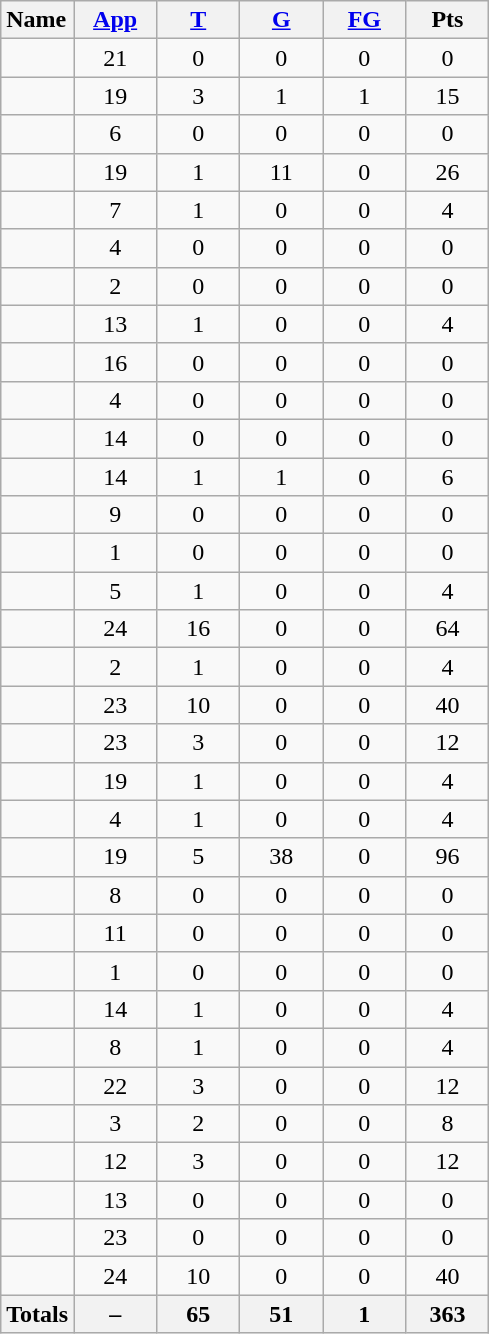<table class="wikitable sortable" style="text-align:center;">
<tr>
<th style="text-align:left;">Name</th>
<th style="width:3em"><a href='#'>App</a></th>
<th style="width:3em"><a href='#'>T</a></th>
<th style="width:3em"><a href='#'>G</a></th>
<th style="width:3em"><a href='#'>FG</a></th>
<th style="width:3em">Pts</th>
</tr>
<tr>
<td style="text-align:left;"></td>
<td>21</td>
<td>0</td>
<td>0</td>
<td>0</td>
<td>0</td>
</tr>
<tr>
<td style="text-align:left;"></td>
<td>19</td>
<td>3</td>
<td>1</td>
<td>1</td>
<td>15</td>
</tr>
<tr>
<td style="text-align:left;"></td>
<td>6</td>
<td>0</td>
<td>0</td>
<td>0</td>
<td>0</td>
</tr>
<tr>
<td style="text-align:left;"></td>
<td>19</td>
<td>1</td>
<td>11</td>
<td>0</td>
<td>26</td>
</tr>
<tr>
<td style="text-align:left;"></td>
<td>7</td>
<td>1</td>
<td>0</td>
<td>0</td>
<td>4</td>
</tr>
<tr>
<td style="text-align:left;"></td>
<td>4</td>
<td>0</td>
<td>0</td>
<td>0</td>
<td>0</td>
</tr>
<tr>
<td style="text-align:left;"></td>
<td>2</td>
<td>0</td>
<td>0</td>
<td>0</td>
<td>0</td>
</tr>
<tr>
<td style="text-align:left;"></td>
<td>13</td>
<td>1</td>
<td>0</td>
<td>0</td>
<td>4</td>
</tr>
<tr>
<td style="text-align:left;"></td>
<td>16</td>
<td>0</td>
<td>0</td>
<td>0</td>
<td>0</td>
</tr>
<tr>
<td style="text-align:left;"></td>
<td>4</td>
<td>0</td>
<td>0</td>
<td>0</td>
<td>0</td>
</tr>
<tr>
<td style="text-align:left;"></td>
<td>14</td>
<td>0</td>
<td>0</td>
<td>0</td>
<td>0</td>
</tr>
<tr>
<td style="text-align:left;"></td>
<td>14</td>
<td>1</td>
<td>1</td>
<td>0</td>
<td>6</td>
</tr>
<tr>
<td style="text-align:left;"></td>
<td>9</td>
<td>0</td>
<td>0</td>
<td>0</td>
<td>0</td>
</tr>
<tr>
<td style="text-align:left;"></td>
<td>1</td>
<td>0</td>
<td>0</td>
<td>0</td>
<td>0</td>
</tr>
<tr>
<td style="text-align:left;"></td>
<td>5</td>
<td>1</td>
<td>0</td>
<td>0</td>
<td>4</td>
</tr>
<tr>
<td style="text-align:left;"></td>
<td>24</td>
<td>16</td>
<td>0</td>
<td>0</td>
<td>64</td>
</tr>
<tr>
<td style="text-align:left;"></td>
<td>2</td>
<td>1</td>
<td>0</td>
<td>0</td>
<td>4</td>
</tr>
<tr>
<td style="text-align:left;"></td>
<td>23</td>
<td>10</td>
<td>0</td>
<td>0</td>
<td>40</td>
</tr>
<tr>
<td style="text-align:left;"></td>
<td>23</td>
<td>3</td>
<td>0</td>
<td>0</td>
<td>12</td>
</tr>
<tr>
<td style="text-align:left;"></td>
<td>19</td>
<td>1</td>
<td>0</td>
<td>0</td>
<td>4</td>
</tr>
<tr>
<td style="text-align:left;"></td>
<td>4</td>
<td>1</td>
<td>0</td>
<td>0</td>
<td>4</td>
</tr>
<tr>
<td style="text-align:left;"></td>
<td>19</td>
<td>5</td>
<td>38</td>
<td>0</td>
<td>96</td>
</tr>
<tr>
<td style="text-align:left;"></td>
<td>8</td>
<td>0</td>
<td>0</td>
<td>0</td>
<td>0</td>
</tr>
<tr>
<td style="text-align:left;"></td>
<td>11</td>
<td>0</td>
<td>0</td>
<td>0</td>
<td>0</td>
</tr>
<tr>
<td style="text-align:left;"></td>
<td>1</td>
<td>0</td>
<td>0</td>
<td>0</td>
<td>0</td>
</tr>
<tr>
<td style="text-align:left;"></td>
<td>14</td>
<td>1</td>
<td>0</td>
<td>0</td>
<td>4</td>
</tr>
<tr>
<td style="text-align:left;"></td>
<td>8</td>
<td>1</td>
<td>0</td>
<td>0</td>
<td>4</td>
</tr>
<tr>
<td style="text-align:left;"></td>
<td>22</td>
<td>3</td>
<td>0</td>
<td>0</td>
<td>12</td>
</tr>
<tr>
<td style="text-align:left;"></td>
<td>3</td>
<td>2</td>
<td>0</td>
<td>0</td>
<td>8</td>
</tr>
<tr>
<td style="text-align:left;"></td>
<td>12</td>
<td>3</td>
<td>0</td>
<td>0</td>
<td>12</td>
</tr>
<tr>
<td style="text-align:left;"></td>
<td>13</td>
<td>0</td>
<td>0</td>
<td>0</td>
<td>0</td>
</tr>
<tr>
<td style="text-align:left;"></td>
<td>23</td>
<td>0</td>
<td>0</td>
<td>0</td>
<td>0</td>
</tr>
<tr>
<td style="text-align:left;"></td>
<td>24</td>
<td>10</td>
<td>0</td>
<td>0</td>
<td>40</td>
</tr>
<tr class="sortbottom">
<th>Totals</th>
<th>–</th>
<th>65</th>
<th>51</th>
<th>1</th>
<th>363</th>
</tr>
</table>
